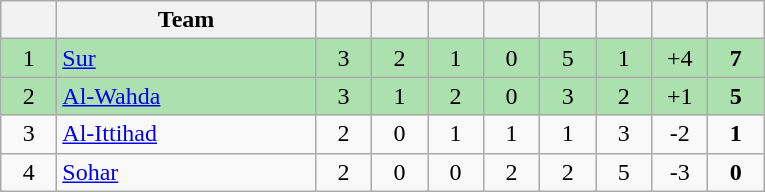<table class="wikitable" style="text-align: center;">
<tr>
<th width=30></th>
<th width=165>Team</th>
<th width=30></th>
<th width=30></th>
<th width=30></th>
<th width=30></th>
<th width=30></th>
<th width=30></th>
<th width=30></th>
<th width=30></th>
</tr>
<tr bgcolor=#ACE1AF>
<td>1</td>
<td align=left><a href='#'>Sur</a></td>
<td>3</td>
<td>2</td>
<td>1</td>
<td>0</td>
<td>5</td>
<td>1</td>
<td>+4</td>
<td><strong>7</strong></td>
</tr>
<tr bgcolor=#ACE1AF>
<td>2</td>
<td align=left><a href='#'>Al-Wahda</a></td>
<td>3</td>
<td>1</td>
<td>2</td>
<td>0</td>
<td>3</td>
<td>2</td>
<td>+1</td>
<td><strong>5</strong></td>
</tr>
<tr>
<td>3</td>
<td align=left><a href='#'>Al-Ittihad</a></td>
<td>2</td>
<td>0</td>
<td>1</td>
<td>1</td>
<td>1</td>
<td>3</td>
<td>-2</td>
<td><strong>1</strong></td>
</tr>
<tr>
<td>4</td>
<td align=left><a href='#'>Sohar</a></td>
<td>2</td>
<td>0</td>
<td>0</td>
<td>2</td>
<td>2</td>
<td>5</td>
<td>-3</td>
<td><strong>0</strong></td>
</tr>
</table>
